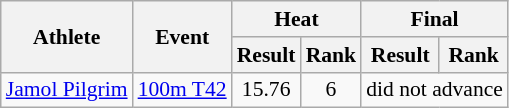<table class="wikitable" style="font-size:90%">
<tr>
<th rowspan="2">Athlete</th>
<th rowspan="2">Event</th>
<th colspan="2">Heat</th>
<th colspan="2">Final</th>
</tr>
<tr>
<th>Result</th>
<th>Rank</th>
<th>Result</th>
<th>Rank</th>
</tr>
<tr align=center>
<td align=left><a href='#'>Jamol Pilgrim</a></td>
<td align=left><a href='#'>100m T42</a></td>
<td>15.76</td>
<td>6</td>
<td colspan="2">did not advance</td>
</tr>
</table>
